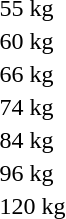<table>
<tr>
<td rowspan=2>55 kg</td>
<td rowspan=2></td>
<td rowspan=2></td>
<td></td>
</tr>
<tr>
<td></td>
</tr>
<tr>
<td rowspan=2>60 kg</td>
<td rowspan=2></td>
<td rowspan=2></td>
<td></td>
</tr>
<tr>
<td></td>
</tr>
<tr>
<td rowspan=2>66 kg</td>
<td rowspan=2></td>
<td rowspan=2></td>
<td></td>
</tr>
<tr>
<td></td>
</tr>
<tr>
<td rowspan=2>74 kg</td>
<td rowspan=2></td>
<td rowspan=2></td>
<td></td>
</tr>
<tr>
<td></td>
</tr>
<tr>
<td rowspan=2>84 kg</td>
<td rowspan=2></td>
<td rowspan=2></td>
<td></td>
</tr>
<tr>
<td></td>
</tr>
<tr>
<td rowspan=2>96 kg</td>
<td rowspan=2></td>
<td rowspan=2></td>
<td></td>
</tr>
<tr>
<td></td>
</tr>
<tr>
<td rowspan=2>120 kg</td>
<td rowspan=2></td>
<td rowspan=2></td>
<td></td>
</tr>
<tr>
<td></td>
</tr>
</table>
